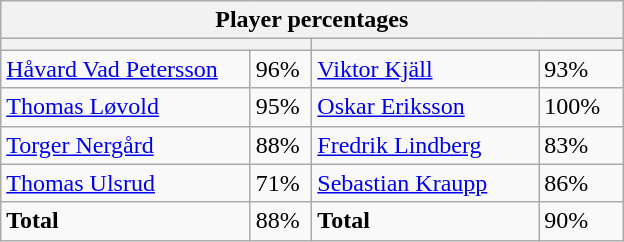<table class="wikitable">
<tr>
<th colspan=4 width=400>Player percentages</th>
</tr>
<tr>
<th colspan=2 width=200></th>
<th colspan=2 width=200></th>
</tr>
<tr>
<td><a href='#'>Håvard Vad Petersson</a></td>
<td>96%</td>
<td><a href='#'>Viktor Kjäll</a></td>
<td>93%</td>
</tr>
<tr>
<td><a href='#'>Thomas Løvold</a></td>
<td>95%</td>
<td><a href='#'>Oskar Eriksson</a></td>
<td>100%</td>
</tr>
<tr>
<td><a href='#'>Torger Nergård</a></td>
<td>88%</td>
<td><a href='#'>Fredrik Lindberg</a></td>
<td>83%</td>
</tr>
<tr>
<td><a href='#'>Thomas Ulsrud</a></td>
<td>71%</td>
<td><a href='#'>Sebastian Kraupp</a></td>
<td>86%</td>
</tr>
<tr>
<td><strong>Total</strong></td>
<td>88%</td>
<td><strong>Total</strong></td>
<td>90%</td>
</tr>
</table>
